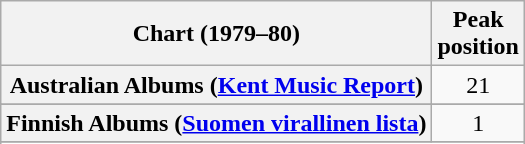<table class="wikitable sortable plainrowheaders" style="text-align:center;">
<tr>
<th scope="col">Chart (1979–80)</th>
<th scope="col">Peak<br>position</th>
</tr>
<tr>
<th scope="row">Australian Albums (<a href='#'>Kent Music Report</a>)</th>
<td>21</td>
</tr>
<tr>
</tr>
<tr>
</tr>
<tr>
<th scope="row">Finnish Albums (<a href='#'>Suomen virallinen lista</a>)</th>
<td align="center">1</td>
</tr>
<tr>
</tr>
<tr>
</tr>
<tr>
</tr>
<tr>
</tr>
<tr>
</tr>
<tr>
</tr>
</table>
